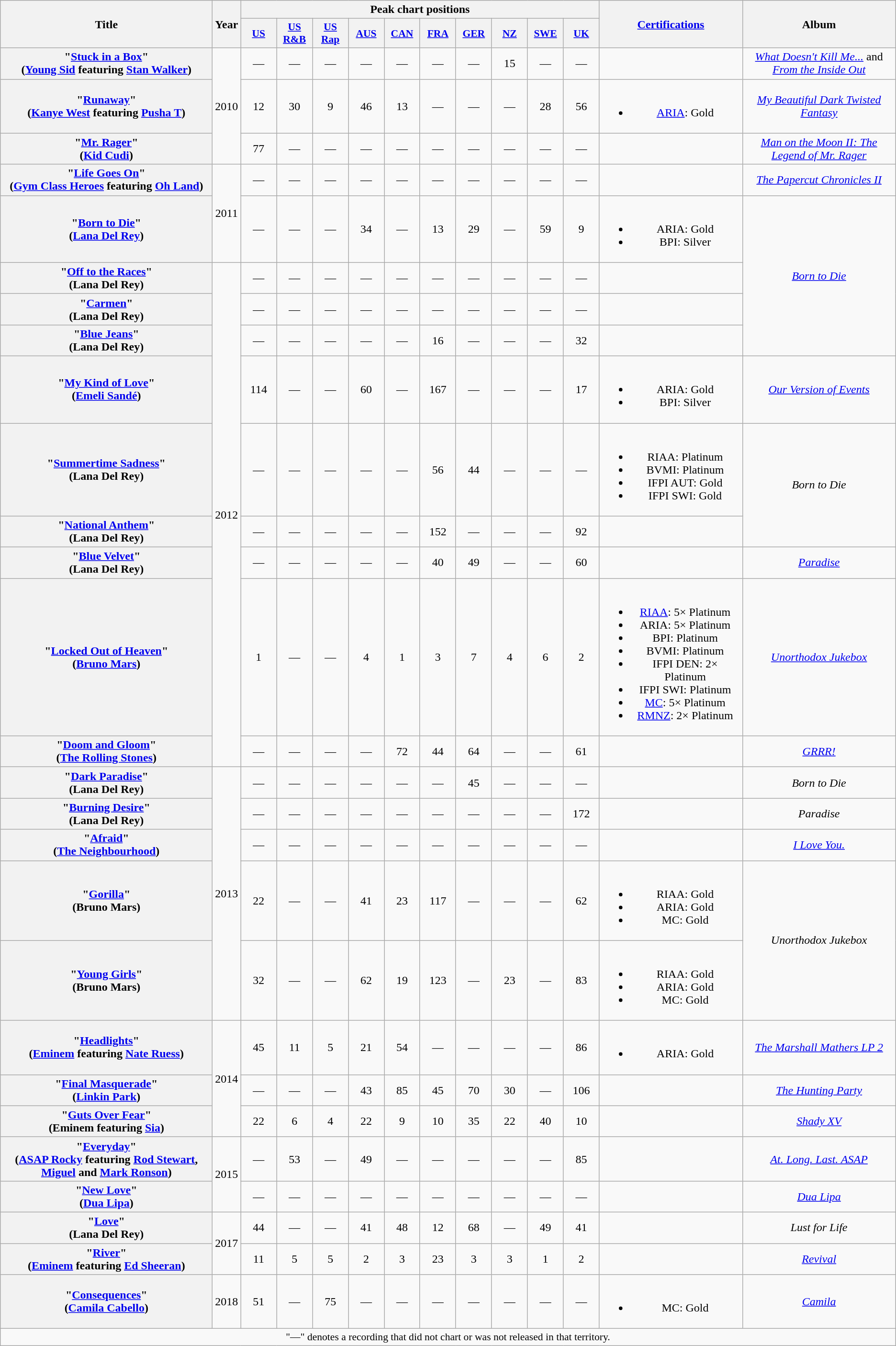<table class="wikitable plainrowheaders" style="text-align:center;" border="1">
<tr>
<th scope="col" rowspan="2" style="width:18em;">Title</th>
<th scope="col" rowspan="2">Year</th>
<th scope="col" colspan="10">Peak chart positions</th>
<th scope="col" rowspan="2" style="width:12em;"><a href='#'>Certifications</a></th>
<th scope="col" rowspan="2">Album</th>
</tr>
<tr>
<th scope="col" style="width:3em;font-size:90%;"><a href='#'>US</a></th>
<th scope="col" style="width:3em;font-size:90%;"><a href='#'>US<br>R&B</a></th>
<th scope="col" style="width:3em;font-size:90%;"><a href='#'>US<br>Rap</a></th>
<th scope="col" style="width:3em;font-size:90%;"><a href='#'>AUS</a></th>
<th scope="col" style="width:3em;font-size:90%;"><a href='#'>CAN</a></th>
<th scope="col" style="width:3em;font-size:90%;"><a href='#'>FRA</a></th>
<th scope="col" style="width:3em;font-size:90%;"><a href='#'>GER</a></th>
<th scope="col" style="width:3em;font-size:90%;"><a href='#'>NZ</a></th>
<th scope="col" style="width:3em;font-size:90%;"><a href='#'>SWE</a></th>
<th scope="col" style="width:3em;font-size:90%;"><a href='#'>UK</a></th>
</tr>
<tr>
<th scope="row">"<a href='#'>Stuck in a Box</a>"<br><span>(<a href='#'>Young Sid</a> featuring <a href='#'>Stan Walker</a>)</span></th>
<td rowspan="3">2010</td>
<td>—</td>
<td>—</td>
<td>—</td>
<td>—</td>
<td>—</td>
<td>—</td>
<td>—</td>
<td>15</td>
<td>—</td>
<td>—</td>
<td></td>
<td rowspan="1"><em><a href='#'>What Doesn't Kill Me...</a></em> and <em><a href='#'>From the Inside Out</a></em></td>
</tr>
<tr>
<th scope="row">"<a href='#'>Runaway</a>"<br><span>(<a href='#'>Kanye West</a> featuring <a href='#'>Pusha T</a>)</span></th>
<td>12</td>
<td>30</td>
<td>9</td>
<td>46</td>
<td>13</td>
<td>—</td>
<td>—</td>
<td>—</td>
<td>28</td>
<td>56</td>
<td><br><ul><li><a href='#'>ARIA</a>: Gold</li></ul></td>
<td><em><a href='#'>My Beautiful Dark Twisted Fantasy</a></em></td>
</tr>
<tr>
<th scope="row">"<a href='#'>Mr. Rager</a>"<br><span>(<a href='#'>Kid Cudi</a>)</span></th>
<td>77</td>
<td>—</td>
<td>—</td>
<td>—</td>
<td>—</td>
<td>—</td>
<td>—</td>
<td>—</td>
<td>—</td>
<td>—</td>
<td></td>
<td rowspan="1"><em><a href='#'>Man on the Moon II: The Legend of Mr. Rager</a></em></td>
</tr>
<tr>
<th scope="row">"<a href='#'>Life Goes On</a>"<br><span>(<a href='#'>Gym Class Heroes</a> featuring <a href='#'>Oh Land</a>)</span></th>
<td rowspan="2">2011</td>
<td>—</td>
<td>—</td>
<td>—</td>
<td>—</td>
<td>—</td>
<td>—</td>
<td>—</td>
<td>—</td>
<td>—</td>
<td>—</td>
<td></td>
<td><em><a href='#'>The Papercut Chronicles II</a></em></td>
</tr>
<tr>
<th scope="row">"<a href='#'>Born to Die</a>"<br><span>(<a href='#'>Lana Del Rey</a>)</span></th>
<td>—</td>
<td>—</td>
<td>—</td>
<td>34</td>
<td>—</td>
<td>13</td>
<td>29</td>
<td>—</td>
<td>59</td>
<td>9</td>
<td><br><ul><li>ARIA: Gold</li><li>BPI: Silver</li></ul></td>
<td rowspan="4"><em><a href='#'>Born to Die</a></em></td>
</tr>
<tr>
<th scope="row">"<a href='#'>Off to the Races</a>"<br><span>(Lana Del Rey)</span></th>
<td rowspan="9">2012</td>
<td>—</td>
<td>—</td>
<td>—</td>
<td>—</td>
<td>—</td>
<td>—</td>
<td>—</td>
<td>—</td>
<td>—</td>
<td>—</td>
<td></td>
</tr>
<tr>
<th scope="row">"<a href='#'>Carmen</a>"<br><span>(Lana Del Rey)</span></th>
<td>—</td>
<td>—</td>
<td>—</td>
<td>—</td>
<td>—</td>
<td>—</td>
<td>—</td>
<td>—</td>
<td>—</td>
<td>—</td>
<td></td>
</tr>
<tr>
<th scope="row">"<a href='#'>Blue Jeans</a>"<br><span>(Lana Del Rey)</span></th>
<td>—</td>
<td>—</td>
<td>—</td>
<td>—</td>
<td>—</td>
<td>16</td>
<td>—</td>
<td>—</td>
<td>—</td>
<td>32</td>
<td></td>
</tr>
<tr>
<th scope="row">"<a href='#'>My Kind of Love</a>"<br><span>(<a href='#'>Emeli Sandé</a>)</span></th>
<td>114</td>
<td>—</td>
<td>—</td>
<td>60</td>
<td>—</td>
<td>167</td>
<td>—</td>
<td>—</td>
<td>—</td>
<td>17</td>
<td><br><ul><li>ARIA: Gold</li><li>BPI: Silver</li></ul></td>
<td><em><a href='#'>Our Version of Events</a></em></td>
</tr>
<tr>
<th scope="row">"<a href='#'>Summertime Sadness</a>"<br><span>(Lana Del Rey)</span></th>
<td>—</td>
<td>—</td>
<td>—</td>
<td>—</td>
<td>—</td>
<td>56</td>
<td>44</td>
<td>—</td>
<td>—</td>
<td>—</td>
<td><br><ul><li>RIAA: Platinum</li><li>BVMI: Platinum</li><li>IFPI AUT: Gold</li><li>IFPI SWI: Gold</li></ul></td>
<td rowspan="2"><em>Born to Die</em></td>
</tr>
<tr>
<th scope="row">"<a href='#'>National Anthem</a>"<br><span>(Lana Del Rey)</span></th>
<td>—</td>
<td>—</td>
<td>—</td>
<td>—</td>
<td>—</td>
<td>152</td>
<td>—</td>
<td>—</td>
<td>—</td>
<td>92</td>
<td></td>
</tr>
<tr>
<th scope="row">"<a href='#'>Blue Velvet</a>"<br><span>(Lana Del Rey)</span></th>
<td>—</td>
<td>—</td>
<td>—</td>
<td>—</td>
<td>—</td>
<td>40</td>
<td>49</td>
<td>—</td>
<td>—</td>
<td>60</td>
<td></td>
<td><em><a href='#'>Paradise</a></em></td>
</tr>
<tr>
<th scope="row">"<a href='#'>Locked Out of Heaven</a>"<br><span>(<a href='#'>Bruno Mars</a>)</span></th>
<td>1</td>
<td>—</td>
<td>—</td>
<td>4</td>
<td>1</td>
<td>3</td>
<td>7</td>
<td>4</td>
<td>6</td>
<td>2</td>
<td><br><ul><li><a href='#'>RIAA</a>: 5× Platinum</li><li>ARIA: 5× Platinum</li><li>BPI: Platinum</li><li>BVMI: Platinum</li><li>IFPI DEN: 2× Platinum</li><li>IFPI SWI: Platinum</li><li><a href='#'>MC</a>: 5× Platinum</li><li><a href='#'>RMNZ</a>: 2× Platinum</li></ul></td>
<td><em><a href='#'>Unorthodox Jukebox</a></em></td>
</tr>
<tr>
<th scope="row">"<a href='#'>Doom and Gloom</a>"<br><span>(<a href='#'>The Rolling Stones</a>)</span></th>
<td>—</td>
<td>—</td>
<td>—</td>
<td>—</td>
<td>72</td>
<td>44</td>
<td>64</td>
<td>—</td>
<td>—</td>
<td>61</td>
<td></td>
<td><em><a href='#'>GRRR!</a></em></td>
</tr>
<tr>
<th scope="row">"<a href='#'>Dark Paradise</a>"<br><span>(Lana Del Rey)</span></th>
<td rowspan="5">2013</td>
<td>—</td>
<td>—</td>
<td>—</td>
<td>—</td>
<td>—</td>
<td>—</td>
<td>45</td>
<td>—</td>
<td>—</td>
<td>—</td>
<td></td>
<td><em>Born to Die</em></td>
</tr>
<tr>
<th scope="row">"<a href='#'>Burning Desire</a>"<br><span>(Lana Del Rey)</span></th>
<td>—</td>
<td>—</td>
<td>—</td>
<td>—</td>
<td>—</td>
<td>—</td>
<td>—</td>
<td>—</td>
<td>—</td>
<td>172</td>
<td></td>
<td><em>Paradise</em></td>
</tr>
<tr>
<th scope="row">"<a href='#'>Afraid</a>"<br><span>(<a href='#'>The Neighbourhood</a>)</span></th>
<td>—</td>
<td>—</td>
<td>—</td>
<td>—</td>
<td>—</td>
<td>—</td>
<td>—</td>
<td>—</td>
<td>—</td>
<td>—</td>
<td></td>
<td><em><a href='#'>I Love You.</a></em></td>
</tr>
<tr>
<th scope="row">"<a href='#'>Gorilla</a>"<br><span>(Bruno Mars)</span></th>
<td>22</td>
<td>—</td>
<td>—</td>
<td>41</td>
<td>23</td>
<td>117</td>
<td>—</td>
<td>—</td>
<td>—</td>
<td>62</td>
<td><br><ul><li>RIAA: Gold</li><li>ARIA: Gold</li><li>MC: Gold</li></ul></td>
<td rowspan="2"><em>Unorthodox Jukebox</em></td>
</tr>
<tr>
<th scope="row">"<a href='#'>Young Girls</a>"<br><span>(Bruno Mars)</span></th>
<td>32</td>
<td>—</td>
<td>—</td>
<td>62</td>
<td>19</td>
<td>123</td>
<td>—</td>
<td>23</td>
<td>—</td>
<td>83</td>
<td><br><ul><li>RIAA: Gold</li><li>ARIA: Gold</li><li>MC: Gold</li></ul></td>
</tr>
<tr>
<th scope="row">"<a href='#'>Headlights</a>"<br><span>(<a href='#'>Eminem</a> featuring <a href='#'>Nate Ruess</a>)</span></th>
<td rowspan="3">2014</td>
<td>45</td>
<td>11</td>
<td>5</td>
<td>21</td>
<td>54</td>
<td>—</td>
<td>—</td>
<td>—</td>
<td>—</td>
<td>86</td>
<td><br><ul><li>ARIA: Gold</li></ul></td>
<td><em><a href='#'>The Marshall Mathers LP 2</a></em></td>
</tr>
<tr>
<th scope="row">"<a href='#'>Final Masquerade</a>"<br><span>(<a href='#'>Linkin Park</a>)</span></th>
<td>—</td>
<td>—</td>
<td>—</td>
<td>43</td>
<td>85</td>
<td>45</td>
<td>70</td>
<td>30</td>
<td>—</td>
<td>106</td>
<td></td>
<td><em><a href='#'>The Hunting Party</a></em></td>
</tr>
<tr>
<th scope="row">"<a href='#'>Guts Over Fear</a>"<br><span>(Eminem featuring <a href='#'>Sia</a>)</span></th>
<td>22</td>
<td>6</td>
<td>4</td>
<td>22</td>
<td>9</td>
<td>10</td>
<td>35</td>
<td>22</td>
<td>40</td>
<td>10</td>
<td></td>
<td><em><a href='#'>Shady XV</a></em></td>
</tr>
<tr>
<th scope="row">"<a href='#'>Everyday</a>"<br><span>(<a href='#'>ASAP Rocky</a> featuring <a href='#'>Rod Stewart</a>, <a href='#'>Miguel</a> and <a href='#'>Mark Ronson</a>)</span></th>
<td rowspan="2">2015</td>
<td>—</td>
<td>53</td>
<td>—</td>
<td>49</td>
<td>—</td>
<td>—</td>
<td>—</td>
<td>—</td>
<td>—</td>
<td>85</td>
<td></td>
<td><em><a href='#'>At. Long. Last. ASAP</a></em></td>
</tr>
<tr>
<th scope="row">"<a href='#'>New Love</a>"<br><span>(<a href='#'>Dua Lipa</a>)</span></th>
<td>—</td>
<td>—</td>
<td>—</td>
<td>—</td>
<td>—</td>
<td>—</td>
<td>—</td>
<td>—</td>
<td>—</td>
<td>—</td>
<td></td>
<td><em><a href='#'>Dua Lipa</a></em></td>
</tr>
<tr>
<th scope="row">"<a href='#'>Love</a>"<br><span>(Lana Del Rey)</span></th>
<td rowspan="2">2017</td>
<td>44</td>
<td>—</td>
<td>—</td>
<td>41</td>
<td>48</td>
<td>12</td>
<td>68</td>
<td>—</td>
<td>49</td>
<td>41</td>
<td></td>
<td><em>Lust for Life</em></td>
</tr>
<tr>
<th scope="row">"<a href='#'>River</a>"<br><span>(<a href='#'>Eminem</a> featuring <a href='#'>Ed Sheeran</a>)</span></th>
<td>11</td>
<td>5</td>
<td>5</td>
<td>2</td>
<td>3</td>
<td>23</td>
<td>3</td>
<td>3</td>
<td>1</td>
<td>2</td>
<td></td>
<td><em><a href='#'>Revival</a></em></td>
</tr>
<tr>
<th scope="row">"<a href='#'>Consequences</a>"<br><span>(<a href='#'>Camila Cabello</a>)</span></th>
<td>2018</td>
<td>51</td>
<td>—</td>
<td>75</td>
<td>—</td>
<td>—</td>
<td>—</td>
<td>—</td>
<td>—</td>
<td>—</td>
<td>—</td>
<td><br><ul><li>MC: Gold</li></ul></td>
<td><em><a href='#'>Camila</a></em></td>
</tr>
<tr>
<td colspan="15" style="font-size:90%">"—" denotes a recording that did not chart or was not released in that territory.</td>
</tr>
</table>
